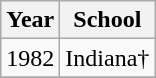<table class="wikitable">
<tr>
<th>Year</th>
<th>School</th>
</tr>
<tr>
<td>1982</td>
<td>Indiana†</td>
</tr>
<tr>
</tr>
</table>
